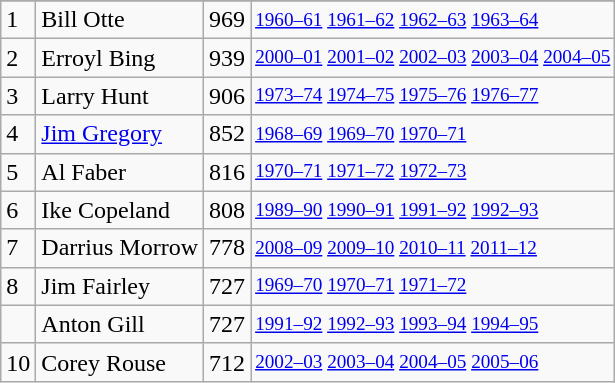<table class="wikitable">
<tr>
</tr>
<tr>
<td>1</td>
<td>Bill Otte</td>
<td>969</td>
<td style="font-size:80%;"><a href='#'>1960–61</a> <a href='#'>1961–62</a> <a href='#'>1962–63</a> <a href='#'>1963–64</a></td>
</tr>
<tr>
<td>2</td>
<td>Erroyl Bing</td>
<td>939</td>
<td style="font-size:80%;"><a href='#'>2000–01</a> <a href='#'>2001–02</a> <a href='#'>2002–03</a> <a href='#'>2003–04</a> <a href='#'>2004–05</a></td>
</tr>
<tr>
<td>3</td>
<td>Larry Hunt</td>
<td>906</td>
<td style="font-size:80%;"><a href='#'>1973–74</a> <a href='#'>1974–75</a> <a href='#'>1975–76</a> <a href='#'>1976–77</a></td>
</tr>
<tr>
<td>4</td>
<td><a href='#'>Jim Gregory</a></td>
<td>852</td>
<td style="font-size:80%;"><a href='#'>1968–69</a> <a href='#'>1969–70</a> <a href='#'>1970–71</a></td>
</tr>
<tr>
<td>5</td>
<td>Al Faber</td>
<td>816</td>
<td style="font-size:80%;"><a href='#'>1970–71</a> <a href='#'>1971–72</a> <a href='#'>1972–73</a></td>
</tr>
<tr>
<td>6</td>
<td>Ike Copeland</td>
<td>808</td>
<td style="font-size:80%;"><a href='#'>1989–90</a> <a href='#'>1990–91</a> <a href='#'>1991–92</a> <a href='#'>1992–93</a></td>
</tr>
<tr>
<td>7</td>
<td>Darrius Morrow</td>
<td>778</td>
<td style="font-size:80%;"><a href='#'>2008–09</a> <a href='#'>2009–10</a> <a href='#'>2010–11</a> <a href='#'>2011–12</a></td>
</tr>
<tr>
<td>8</td>
<td>Jim Fairley</td>
<td>727</td>
<td style="font-size:80%;"><a href='#'>1969–70</a> <a href='#'>1970–71</a> <a href='#'>1971–72</a></td>
</tr>
<tr>
<td></td>
<td>Anton Gill</td>
<td>727</td>
<td style="font-size:80%;"><a href='#'>1991–92</a> <a href='#'>1992–93</a> <a href='#'>1993–94</a> <a href='#'>1994–95</a></td>
</tr>
<tr>
<td>10</td>
<td>Corey Rouse</td>
<td>712</td>
<td style="font-size:80%;"><a href='#'>2002–03</a> <a href='#'>2003–04</a> <a href='#'>2004–05</a> <a href='#'>2005–06</a></td>
</tr>
</table>
